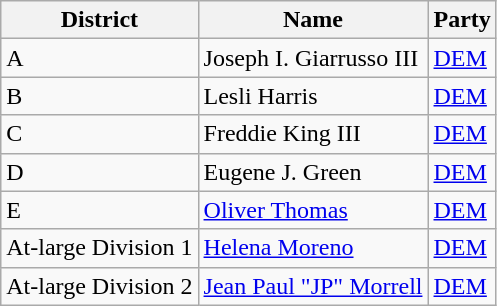<table class="wikitable">
<tr>
<th>District</th>
<th>Name</th>
<th>Party</th>
</tr>
<tr>
<td>A</td>
<td>Joseph I. Giarrusso III</td>
<td><a href='#'>DEM</a></td>
</tr>
<tr>
<td>B</td>
<td>Lesli Harris</td>
<td><a href='#'>DEM</a></td>
</tr>
<tr>
<td>C</td>
<td>Freddie King III</td>
<td><a href='#'>DEM</a></td>
</tr>
<tr>
<td>D</td>
<td>Eugene J. Green</td>
<td><a href='#'>DEM</a></td>
</tr>
<tr>
<td>E</td>
<td><a href='#'>Oliver Thomas</a></td>
<td><a href='#'>DEM</a></td>
</tr>
<tr>
<td>At-large Division 1</td>
<td><a href='#'>Helena Moreno</a></td>
<td><a href='#'>DEM</a></td>
</tr>
<tr>
<td>At-large Division 2</td>
<td><a href='#'>Jean Paul "JP" Morrell</a></td>
<td><a href='#'>DEM</a></td>
</tr>
</table>
